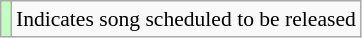<table class="wikitable" style="font-size:90%;">
<tr>
<td style="background-color:#BFFFC0"></td>
<td>Indicates song scheduled to be released</td>
</tr>
</table>
